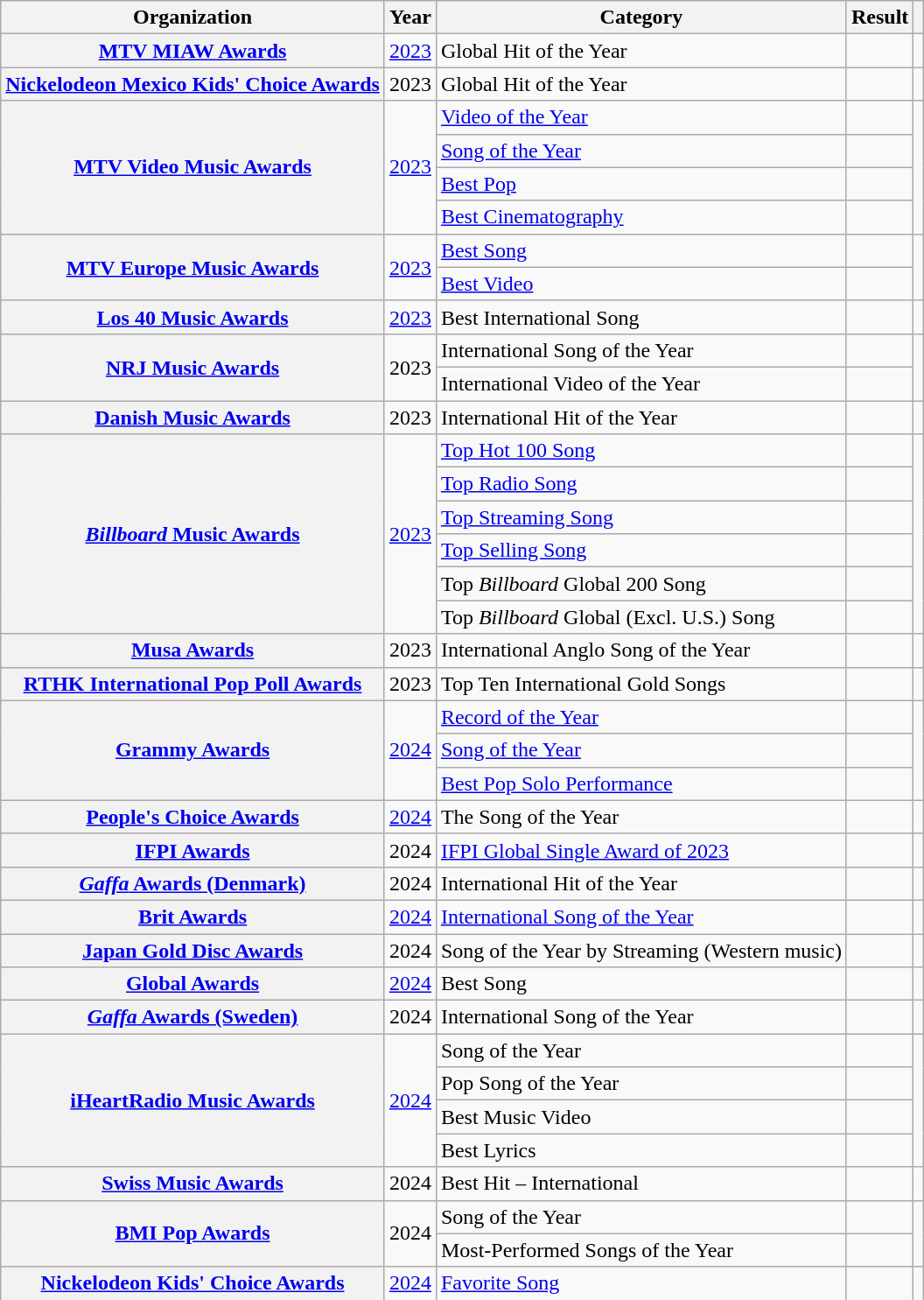<table class="wikitable sortable plainrowheaders" style="border:none; margin:0;">
<tr>
<th scope="col">Organization</th>
<th scope="col">Year</th>
<th scope="col">Category</th>
<th scope="col">Result</th>
<th class="unsortable" scope="col"></th>
</tr>
<tr>
<th scope="row"><a href='#'>MTV MIAW Awards</a></th>
<td><a href='#'>2023</a></td>
<td>Global Hit of the Year</td>
<td></td>
<td style="text-align:center;"></td>
</tr>
<tr>
<th scope="row"><a href='#'>Nickelodeon Mexico Kids' Choice Awards</a></th>
<td>2023</td>
<td>Global Hit of the Year</td>
<td></td>
<td style="text-align:center;"></td>
</tr>
<tr>
<th rowspan="4" scope="row"><a href='#'>MTV Video Music Awards</a></th>
<td rowspan="4"><a href='#'>2023</a></td>
<td><a href='#'>Video of the Year</a></td>
<td></td>
<td rowspan="4" style="text-align:center;"></td>
</tr>
<tr>
<td><a href='#'>Song of the Year</a></td>
<td></td>
</tr>
<tr>
<td><a href='#'>Best Pop</a></td>
<td></td>
</tr>
<tr>
<td><a href='#'>Best Cinematography</a></td>
<td></td>
</tr>
<tr>
<th rowspan="2" scope="row"><a href='#'>MTV Europe Music Awards</a></th>
<td rowspan="2"><a href='#'>2023</a></td>
<td><a href='#'>Best Song</a></td>
<td></td>
<td rowspan="2" style="text-align:center;"></td>
</tr>
<tr>
<td><a href='#'>Best Video</a></td>
<td></td>
</tr>
<tr>
<th scope="row"><a href='#'>Los 40 Music Awards</a></th>
<td><a href='#'>2023</a></td>
<td>Best International Song</td>
<td></td>
<td style="text-align:center"></td>
</tr>
<tr>
<th rowspan="2" scope="row"><a href='#'>NRJ Music Awards</a></th>
<td rowspan="2">2023</td>
<td>International Song of the Year</td>
<td></td>
<td rowspan="2" style="text-align:center;"></td>
</tr>
<tr>
<td>International Video of the Year</td>
<td></td>
</tr>
<tr>
<th scope="row"><a href='#'>Danish Music Awards</a></th>
<td>2023</td>
<td>International Hit of the Year</td>
<td></td>
<td style="text-align:center"></td>
</tr>
<tr>
<th rowspan="6" scope="row"><a href='#'><em>Billboard</em> Music Awards</a></th>
<td rowspan="6"><a href='#'>2023</a></td>
<td><a href='#'>Top Hot 100 Song</a></td>
<td></td>
<td rowspan="6" style="text-align:center;"></td>
</tr>
<tr>
<td><a href='#'>Top Radio Song</a></td>
<td></td>
</tr>
<tr>
<td><a href='#'>Top Streaming Song</a></td>
<td></td>
</tr>
<tr>
<td><a href='#'>Top Selling Song</a></td>
<td></td>
</tr>
<tr>
<td>Top <em>Billboard</em> Global 200 Song</td>
<td></td>
</tr>
<tr>
<td>Top <em>Billboard</em> Global (Excl. U.S.) Song</td>
<td></td>
</tr>
<tr>
<th scope="row"><a href='#'>Musa Awards</a></th>
<td>2023</td>
<td>International Anglo Song of the Year</td>
<td></td>
<td style="text-align:center;"></td>
</tr>
<tr>
<th scope="row"><a href='#'>RTHK International Pop Poll Awards</a></th>
<td>2023</td>
<td>Top Ten International Gold Songs</td>
<td></td>
<td style="text-align:center"></td>
</tr>
<tr>
<th rowspan="3" scope="row"><a href='#'>Grammy Awards</a></th>
<td rowspan="3"><a href='#'>2024</a></td>
<td><a href='#'>Record of the Year</a></td>
<td></td>
<td rowspan="3" style="text-align:center;"></td>
</tr>
<tr>
<td><a href='#'>Song of the Year</a></td>
<td></td>
</tr>
<tr>
<td><a href='#'>Best Pop Solo Performance</a></td>
<td></td>
</tr>
<tr>
<th scope="row"><a href='#'>People's Choice Awards</a></th>
<td><a href='#'>2024</a></td>
<td>The Song of the Year</td>
<td></td>
<td style="text-align:center"></td>
</tr>
<tr>
<th scope="row"><a href='#'>IFPI Awards</a></th>
<td>2024</td>
<td><a href='#'>IFPI Global Single Award of 2023</a></td>
<td></td>
<td style="text-align:center"></td>
</tr>
<tr>
<th scope="row"><a href='#'><em>Gaffa</em> Awards (Denmark)</a></th>
<td>2024</td>
<td>International Hit of the Year</td>
<td></td>
<td style="text-align:center"></td>
</tr>
<tr>
<th scope="row"><a href='#'>Brit Awards</a></th>
<td><a href='#'>2024</a></td>
<td><a href='#'>International Song of the Year</a></td>
<td></td>
<td style="text-align:center"></td>
</tr>
<tr>
<th scope="row"><a href='#'>Japan Gold Disc Awards</a></th>
<td>2024</td>
<td>Song of the Year by Streaming (Western music)</td>
<td></td>
<td style="text-align:center"></td>
</tr>
<tr>
<th scope="row"><a href='#'>Global Awards</a></th>
<td><a href='#'>2024</a></td>
<td>Best Song</td>
<td></td>
<td style="text-align:center"></td>
</tr>
<tr>
<th scope="row"><a href='#'><em>Gaffa</em> Awards (Sweden)</a></th>
<td>2024</td>
<td>International Song of the Year</td>
<td></td>
<td style="text-align:center"></td>
</tr>
<tr>
<th rowspan="4" scope="row"><a href='#'>iHeartRadio Music Awards</a></th>
<td rowspan="4"><a href='#'>2024</a></td>
<td>Song of the Year</td>
<td></td>
<td style="text-align:center" rowspan="4"></td>
</tr>
<tr>
<td>Pop Song of the Year</td>
<td></td>
</tr>
<tr>
<td>Best Music Video</td>
<td></td>
</tr>
<tr>
<td>Best Lyrics</td>
<td></td>
</tr>
<tr>
<th scope="row"><a href='#'>Swiss Music Awards</a></th>
<td>2024</td>
<td>Best Hit – International</td>
<td></td>
<td style="text-align:center"></td>
</tr>
<tr>
<th rowspan="2" scope="row"><a href='#'>BMI Pop Awards</a></th>
<td rowspan="2">2024</td>
<td>Song of the Year</td>
<td></td>
<td style="text-align:center" rowspan="2"></td>
</tr>
<tr>
<td>Most-Performed Songs of the Year</td>
<td></td>
</tr>
<tr>
<th scope="row"><a href='#'>Nickelodeon Kids' Choice Awards</a></th>
<td><a href='#'>2024</a></td>
<td><a href='#'>Favorite Song</a></td>
<td></td>
<td style="text-align:center"></td>
</tr>
<tr>
</tr>
</table>
